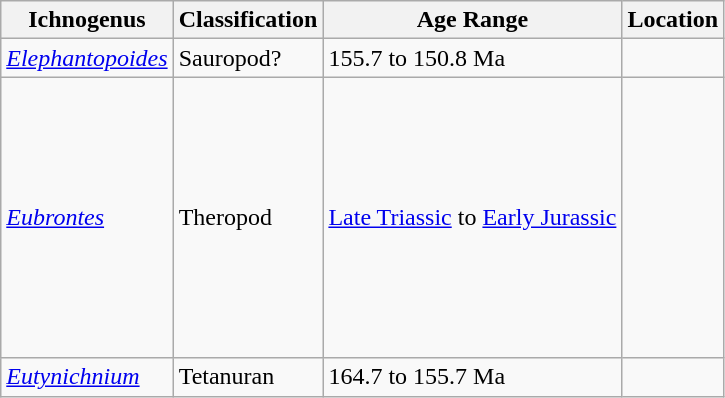<table class="wikitable">
<tr>
<th>Ichnogenus</th>
<th>Classification</th>
<th>Age Range</th>
<th>Location</th>
</tr>
<tr>
<td><em><a href='#'>Elephantopoides</a></em></td>
<td>Sauropod?</td>
<td>155.7 to 150.8 Ma</td>
<td></td>
</tr>
<tr>
<td><em><a href='#'>Eubrontes</a></em></td>
<td>Theropod</td>
<td><a href='#'>Late Triassic</a> to <a href='#'>Early Jurassic</a></td>
<td><br><br><br><br><br><br><br><br><br><br></td>
</tr>
<tr>
<td><em><a href='#'>Eutynichnium</a></em></td>
<td>Tetanuran</td>
<td>164.7 to 155.7 Ma</td>
<td></td>
</tr>
</table>
